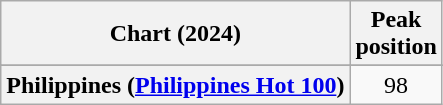<table class="wikitable sortable plainrowheaders" style="text-align:center">
<tr>
<th scope="col">Chart (2024)</th>
<th scope="col">Peak<br>position</th>
</tr>
<tr>
</tr>
<tr>
<th scope="row">Philippines (<a href='#'>Philippines Hot 100</a>)</th>
<td>98</td>
</tr>
</table>
